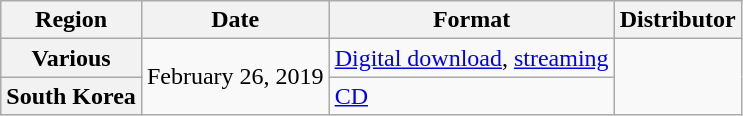<table class="wikitable plainrowheaders">
<tr>
<th>Region</th>
<th>Date</th>
<th>Format</th>
<th>Distributor</th>
</tr>
<tr>
<th scope="row">Various</th>
<td rowspan="3">February 26, 2019</td>
<td rowspan="2"><a href='#'>Digital download</a>, <a href='#'>streaming</a></td>
<td rowspan="3"></td>
</tr>
<tr>
<th scope="row" rowspan="2">South Korea</th>
</tr>
<tr>
<td><a href='#'>CD</a></td>
</tr>
</table>
